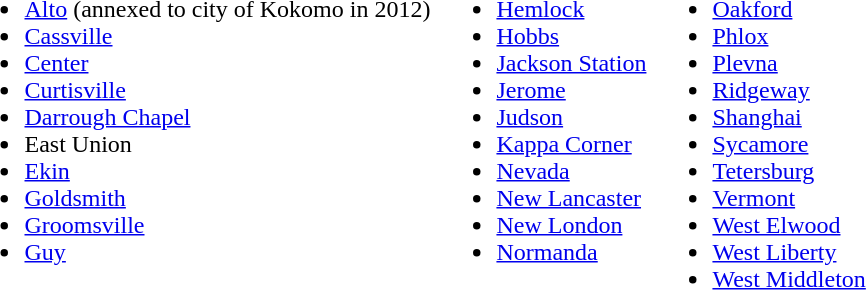<table>
<tr ---- valign="top">
<td><br><ul><li><a href='#'>Alto</a> (annexed to city of Kokomo in 2012)</li><li><a href='#'>Cassville</a></li><li><a href='#'>Center</a></li><li><a href='#'>Curtisville</a></li><li><a href='#'>Darrough Chapel</a></li><li>East Union</li><li><a href='#'>Ekin</a></li><li><a href='#'>Goldsmith</a></li><li><a href='#'>Groomsville</a></li><li><a href='#'>Guy</a></li></ul></td>
<td><br><ul><li><a href='#'>Hemlock</a></li><li><a href='#'>Hobbs</a></li><li><a href='#'>Jackson Station</a></li><li><a href='#'>Jerome</a></li><li><a href='#'>Judson</a></li><li><a href='#'>Kappa Corner</a></li><li><a href='#'>Nevada</a></li><li><a href='#'>New Lancaster</a></li><li><a href='#'>New London</a></li><li><a href='#'>Normanda</a></li></ul></td>
<td><br><ul><li><a href='#'>Oakford</a></li><li><a href='#'>Phlox</a></li><li><a href='#'>Plevna</a></li><li><a href='#'>Ridgeway</a></li><li><a href='#'>Shanghai</a></li><li><a href='#'>Sycamore</a></li><li><a href='#'>Tetersburg</a></li><li><a href='#'>Vermont</a></li><li><a href='#'>West Elwood</a></li><li><a href='#'>West Liberty</a></li><li><a href='#'>West Middleton</a></li></ul></td>
</tr>
</table>
